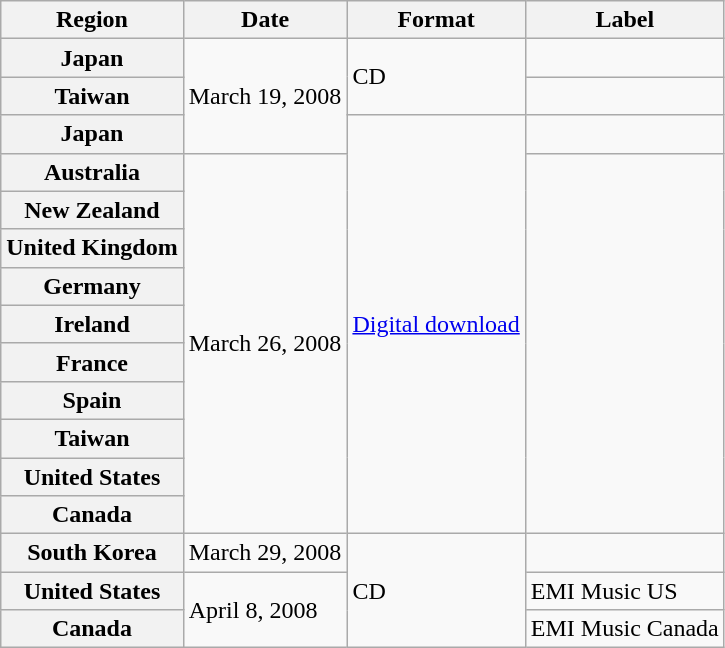<table class="wikitable plainrowheaders">
<tr>
<th scope="col">Region</th>
<th scope="col">Date</th>
<th scope="col">Format</th>
<th scope="col">Label</th>
</tr>
<tr>
<th scope="row">Japan</th>
<td rowspan="3">March 19, 2008</td>
<td rowspan="2">CD</td>
<td></td>
</tr>
<tr>
<th scope="row">Taiwan</th>
<td></td>
</tr>
<tr>
<th scope="row">Japan</th>
<td rowspan="11"><a href='#'>Digital download</a></td>
<td></td>
</tr>
<tr>
<th scope="row">Australia</th>
<td rowspan="10">March 26, 2008</td>
<td rowspan="10"></td>
</tr>
<tr>
<th scope="row">New Zealand</th>
</tr>
<tr>
<th scope="row">United Kingdom</th>
</tr>
<tr>
<th scope="row">Germany</th>
</tr>
<tr>
<th scope="row">Ireland</th>
</tr>
<tr>
<th scope="row">France</th>
</tr>
<tr>
<th scope="row">Spain</th>
</tr>
<tr>
<th scope="row">Taiwan</th>
</tr>
<tr>
<th scope="row">United States</th>
</tr>
<tr>
<th scope="row">Canada</th>
</tr>
<tr>
<th scope="row">South Korea</th>
<td>March 29, 2008</td>
<td rowspan="3">CD</td>
<td></td>
</tr>
<tr>
<th scope="row">United States</th>
<td rowspan="2">April 8, 2008</td>
<td>EMI Music US</td>
</tr>
<tr>
<th scope="row">Canada</th>
<td>EMI Music Canada</td>
</tr>
</table>
